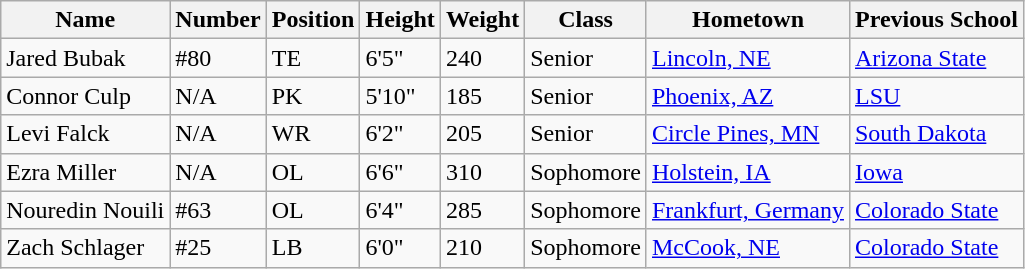<table class="wikitable">
<tr>
<th>Name</th>
<th>Number</th>
<th>Position</th>
<th>Height</th>
<th>Weight</th>
<th>Class</th>
<th>Hometown</th>
<th>Previous School</th>
</tr>
<tr>
<td>Jared Bubak</td>
<td>#80</td>
<td>TE</td>
<td>6'5"</td>
<td>240</td>
<td>Senior</td>
<td><a href='#'>Lincoln, NE</a></td>
<td><a href='#'>Arizona State</a></td>
</tr>
<tr>
<td>Connor Culp</td>
<td>N/A</td>
<td>PK</td>
<td>5'10"</td>
<td>185</td>
<td>Senior</td>
<td><a href='#'>Phoenix, AZ</a></td>
<td><a href='#'>LSU</a></td>
</tr>
<tr>
<td>Levi Falck</td>
<td>N/A</td>
<td>WR</td>
<td>6'2"</td>
<td>205</td>
<td>Senior</td>
<td><a href='#'>Circle Pines, MN</a></td>
<td><a href='#'>South Dakota</a></td>
</tr>
<tr>
<td>Ezra Miller</td>
<td>N/A</td>
<td>OL</td>
<td>6'6"</td>
<td>310</td>
<td>Sophomore</td>
<td><a href='#'>Holstein, IA</a></td>
<td><a href='#'>Iowa</a></td>
</tr>
<tr>
<td>Nouredin Nouili</td>
<td>#63</td>
<td>OL</td>
<td>6'4"</td>
<td>285</td>
<td>Sophomore</td>
<td><a href='#'>Frankfurt, Germany</a></td>
<td><a href='#'>Colorado State</a></td>
</tr>
<tr>
<td>Zach Schlager</td>
<td>#25</td>
<td>LB</td>
<td>6'0"</td>
<td>210</td>
<td>Sophomore</td>
<td><a href='#'>McCook, NE</a></td>
<td><a href='#'>Colorado State</a></td>
</tr>
</table>
